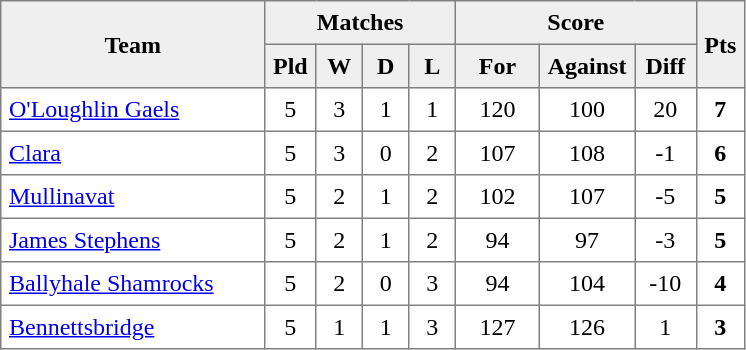<table style=border-collapse:collapse border=1 cellspacing=0 cellpadding=5>
<tr align=center bgcolor=#efefef>
<th rowspan=2 width=165>Team</th>
<th colspan=4>Matches</th>
<th colspan=3>Score</th>
<th rowspan=2width=20>Pts</th>
</tr>
<tr align=center bgcolor=#efefef>
<th width=20>Pld</th>
<th width=20>W</th>
<th width=20>D</th>
<th width=20>L</th>
<th width=45>For</th>
<th width=45>Against</th>
<th width=30>Diff</th>
</tr>
<tr align=center>
<td style="text-align:left;"><a href='#'>O'Loughlin Gaels</a></td>
<td>5</td>
<td>3</td>
<td>1</td>
<td>1</td>
<td>120</td>
<td>100</td>
<td>20</td>
<td><strong>7</strong></td>
</tr>
<tr align=center>
<td style="text-align:left;"><a href='#'>Clara</a></td>
<td>5</td>
<td>3</td>
<td>0</td>
<td>2</td>
<td>107</td>
<td>108</td>
<td>-1</td>
<td><strong>6</strong></td>
</tr>
<tr align=center>
<td style="text-align:left;"><a href='#'>Mullinavat</a></td>
<td>5</td>
<td>2</td>
<td>1</td>
<td>2</td>
<td>102</td>
<td>107</td>
<td>-5</td>
<td><strong>5</strong></td>
</tr>
<tr align=center>
<td style="text-align:left;"><a href='#'>James Stephens</a></td>
<td>5</td>
<td>2</td>
<td>1</td>
<td>2</td>
<td>94</td>
<td>97</td>
<td>-3</td>
<td><strong>5</strong></td>
</tr>
<tr align=center>
<td style="text-align:left;"><a href='#'>Ballyhale Shamrocks</a></td>
<td>5</td>
<td>2</td>
<td>0</td>
<td>3</td>
<td>94</td>
<td>104</td>
<td>-10</td>
<td><strong>4</strong></td>
</tr>
<tr align=center>
<td style="text-align:left;"><a href='#'>Bennettsbridge</a></td>
<td>5</td>
<td>1</td>
<td>1</td>
<td>3</td>
<td>127</td>
<td>126</td>
<td>1</td>
<td><strong>3</strong></td>
</tr>
</table>
